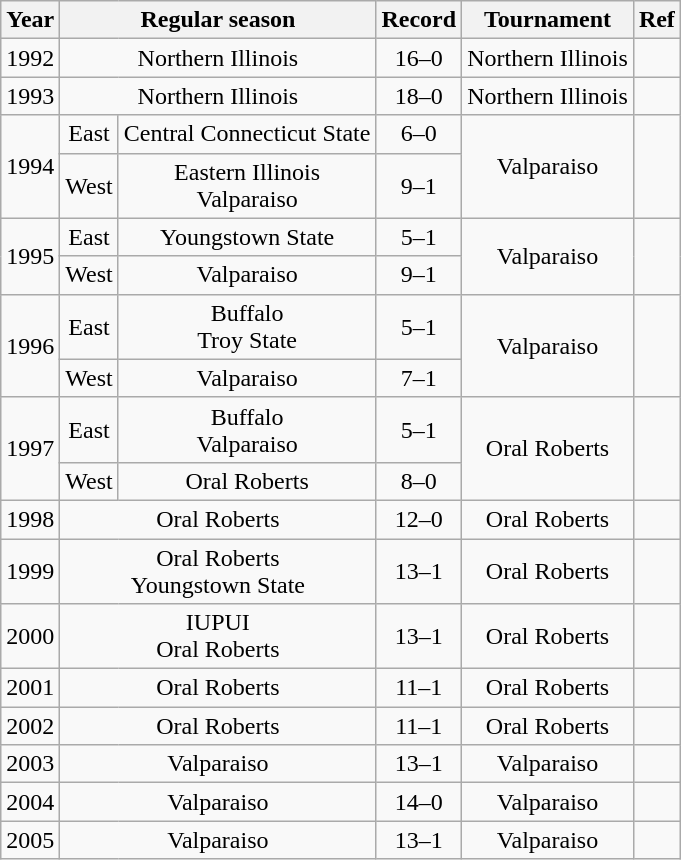<table class="wikitable" style="text-align:center;" cellspacing="2">
<tr>
<th>Year</th>
<th colspan=2>Regular season</th>
<th>Record</th>
<th>Tournament</th>
<th>Ref</th>
</tr>
<tr>
<td>1992</td>
<td colspan=2>Northern Illinois</td>
<td>16–0</td>
<td>Northern Illinois</td>
<td></td>
</tr>
<tr>
<td>1993</td>
<td colspan=2>Northern Illinois</td>
<td>18–0</td>
<td>Northern Illinois</td>
<td></td>
</tr>
<tr>
<td rowspan=2>1994</td>
<td>East</td>
<td>Central Connecticut State</td>
<td>6–0</td>
<td rowspan=2>Valparaiso</td>
<td rowspan=2></td>
</tr>
<tr>
<td>West</td>
<td>Eastern Illinois<br>Valparaiso</td>
<td>9–1</td>
</tr>
<tr>
<td rowspan=2>1995</td>
<td>East</td>
<td>Youngstown State</td>
<td>5–1</td>
<td rowspan=2>Valparaiso</td>
<td rowspan=2></td>
</tr>
<tr>
<td>West</td>
<td>Valparaiso</td>
<td>9–1</td>
</tr>
<tr>
<td rowspan=2>1996</td>
<td>East</td>
<td>Buffalo<br>Troy State</td>
<td>5–1</td>
<td rowspan=2>Valparaiso</td>
<td rowspan=2></td>
</tr>
<tr>
<td>West</td>
<td>Valparaiso</td>
<td>7–1</td>
</tr>
<tr>
<td rowspan=2>1997</td>
<td>East</td>
<td>Buffalo<br>Valparaiso</td>
<td>5–1</td>
<td rowspan=2>Oral Roberts</td>
<td rowspan=2></td>
</tr>
<tr>
<td>West</td>
<td>Oral Roberts</td>
<td>8–0</td>
</tr>
<tr>
<td>1998</td>
<td colspan=2>Oral Roberts</td>
<td>12–0</td>
<td>Oral Roberts</td>
<td></td>
</tr>
<tr>
<td>1999</td>
<td colspan=2>Oral Roberts<br>Youngstown State</td>
<td>13–1</td>
<td>Oral Roberts</td>
<td></td>
</tr>
<tr>
<td>2000</td>
<td colspan=2>IUPUI<br>Oral Roberts</td>
<td>13–1</td>
<td>Oral Roberts</td>
<td></td>
</tr>
<tr>
<td>2001</td>
<td colspan=2>Oral Roberts</td>
<td>11–1</td>
<td>Oral Roberts</td>
<td></td>
</tr>
<tr>
<td>2002</td>
<td colspan=2>Oral Roberts</td>
<td>11–1</td>
<td>Oral Roberts</td>
<td></td>
</tr>
<tr>
<td>2003</td>
<td colspan=2>Valparaiso</td>
<td>13–1</td>
<td>Valparaiso</td>
<td></td>
</tr>
<tr>
<td>2004</td>
<td colspan=2>Valparaiso</td>
<td>14–0</td>
<td>Valparaiso</td>
<td></td>
</tr>
<tr>
<td>2005</td>
<td colspan=2>Valparaiso</td>
<td>13–1</td>
<td>Valparaiso</td>
<td></td>
</tr>
</table>
